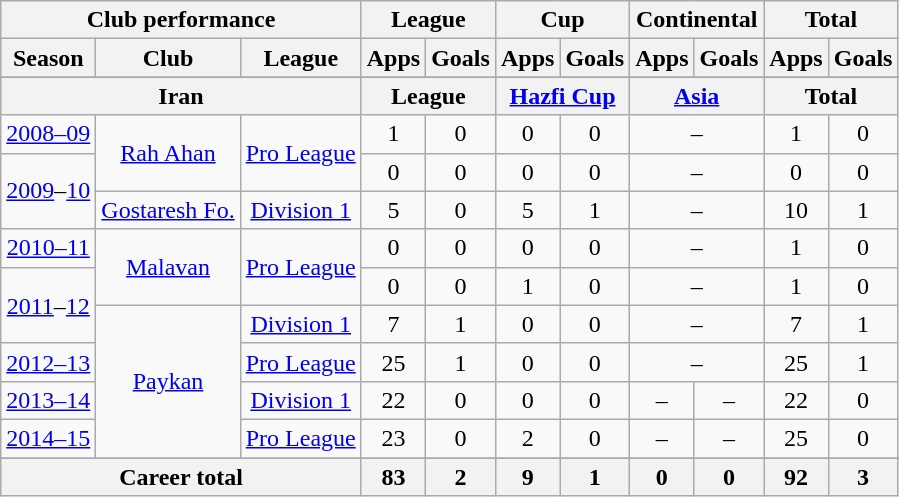<table class="wikitable" style="text-align:center">
<tr>
<th colspan=3>Club performance</th>
<th colspan=2>League</th>
<th colspan=2>Cup</th>
<th colspan=2>Continental</th>
<th colspan=2>Total</th>
</tr>
<tr>
<th>Season</th>
<th>Club</th>
<th>League</th>
<th>Apps</th>
<th>Goals</th>
<th>Apps</th>
<th>Goals</th>
<th>Apps</th>
<th>Goals</th>
<th>Apps</th>
<th>Goals</th>
</tr>
<tr>
</tr>
<tr>
<th colspan=3>Iran</th>
<th colspan=2>League</th>
<th colspan=2><a href='#'>Hazfi Cup</a></th>
<th colspan=2><a href='#'>Asia</a></th>
<th colspan=2>Total</th>
</tr>
<tr>
<td><a href='#'>2008–09</a></td>
<td rowspan="2"><a href='#'>Rah Ahan</a></td>
<td rowspan="2"><a href='#'>Pro League</a></td>
<td>1</td>
<td>0</td>
<td>0</td>
<td>0</td>
<td colspan="2">–</td>
<td>1</td>
<td>0</td>
</tr>
<tr>
<td rowspan="2"><a href='#'>2009</a>–<a href='#'>10</a></td>
<td>0</td>
<td>0</td>
<td>0</td>
<td>0</td>
<td colspan="2">–</td>
<td>0</td>
<td>0</td>
</tr>
<tr>
<td><a href='#'>Gostaresh Fo.</a></td>
<td><a href='#'>Division 1</a></td>
<td>5</td>
<td>0</td>
<td>5</td>
<td>1</td>
<td colspan="2">–</td>
<td>10</td>
<td>1</td>
</tr>
<tr>
<td><a href='#'>2010–11</a></td>
<td rowspan="2"><a href='#'>Malavan</a></td>
<td rowspan="2"><a href='#'>Pro League</a></td>
<td>0</td>
<td>0</td>
<td>0</td>
<td>0</td>
<td colspan="2">–</td>
<td>1</td>
<td>0</td>
</tr>
<tr>
<td rowspan="2"><a href='#'>2011</a>–<a href='#'>12</a></td>
<td>0</td>
<td>0</td>
<td>1</td>
<td>0</td>
<td colspan="2">–</td>
<td>1</td>
<td>0</td>
</tr>
<tr>
<td rowspan="4"><a href='#'>Paykan</a></td>
<td><a href='#'>Division 1</a></td>
<td>7</td>
<td>1</td>
<td>0</td>
<td>0</td>
<td colspan="2">–</td>
<td>7</td>
<td>1</td>
</tr>
<tr>
<td><a href='#'>2012–13</a></td>
<td><a href='#'>Pro League</a></td>
<td>25</td>
<td>1</td>
<td>0</td>
<td>0</td>
<td colspan="2">–</td>
<td>25</td>
<td>1</td>
</tr>
<tr>
<td><a href='#'>2013–14</a></td>
<td><a href='#'>Division 1</a></td>
<td>22</td>
<td>0</td>
<td>0</td>
<td>0</td>
<td>–</td>
<td>–</td>
<td>22</td>
<td>0</td>
</tr>
<tr>
<td><a href='#'>2014–15</a></td>
<td><a href='#'>Pro League</a></td>
<td>23</td>
<td>0</td>
<td>2</td>
<td>0</td>
<td>–</td>
<td>–</td>
<td>25</td>
<td>0</td>
</tr>
<tr>
</tr>
<tr>
<th colspan=3>Career total</th>
<th>83</th>
<th>2</th>
<th>9</th>
<th>1</th>
<th>0</th>
<th>0</th>
<th>92</th>
<th>3</th>
</tr>
</table>
